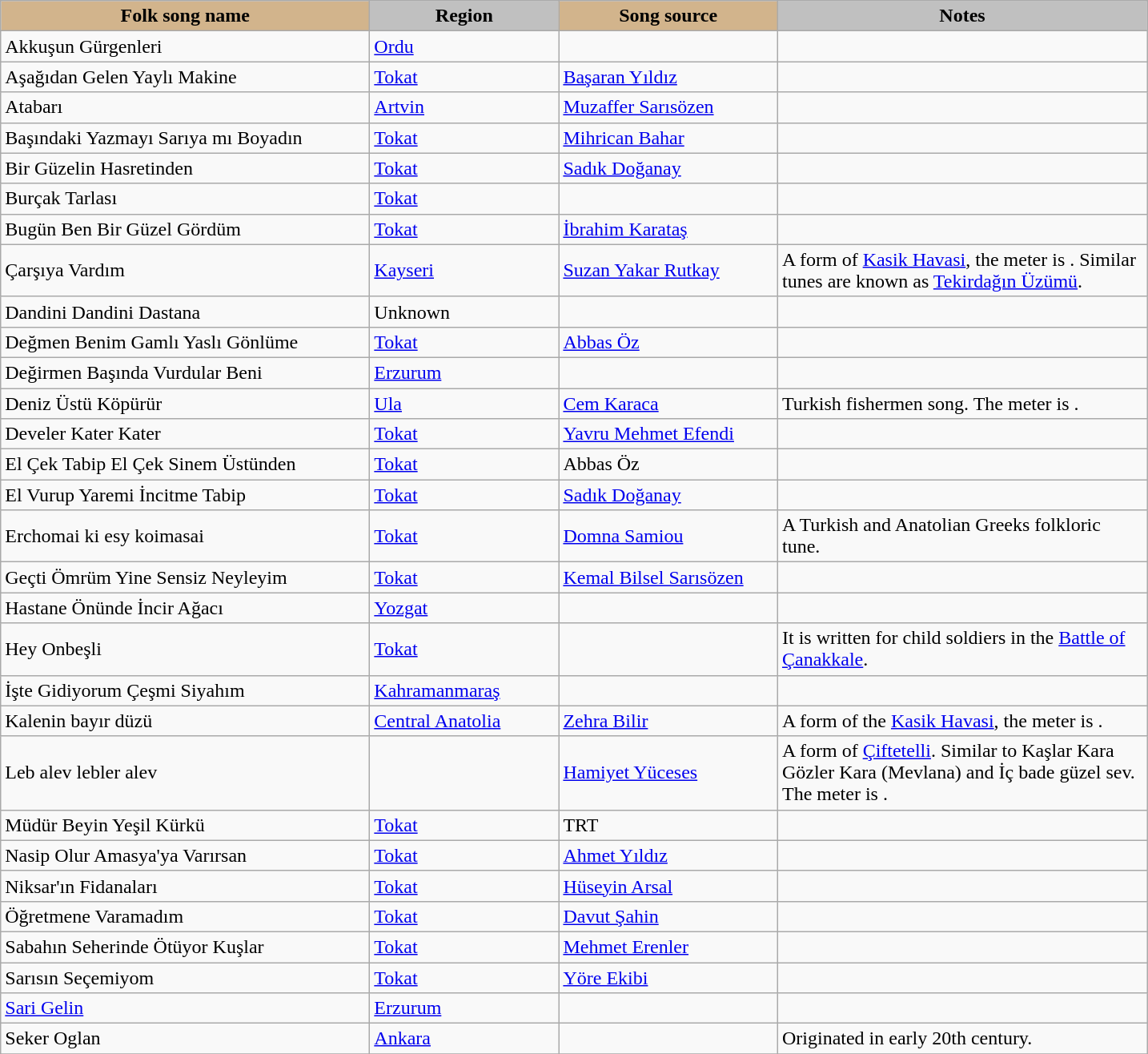<table class="wikitable sortable">
<tr>
<th style="background-color:tan;" width="300">Folk song name</th>
<th style="background-color:silver;" width="150">Region</th>
<th style="background-color:tan;" width="175">Song source</th>
<th style="background-color:silver;" width="300">Notes</th>
</tr>
<tr>
<td>Akkuşun Gürgenleri</td>
<td><a href='#'>Ordu</a></td>
<td></td>
<td></td>
</tr>
<tr>
<td>Aşağıdan Gelen Yaylı Makine</td>
<td><a href='#'>Tokat</a></td>
<td><a href='#'>Başaran Yıldız</a></td>
<td></td>
</tr>
<tr>
<td>Atabarı</td>
<td><a href='#'>Artvin</a></td>
<td><a href='#'>Muzaffer Sarısözen</a></td>
<td></td>
</tr>
<tr>
<td>Başındaki Yazmayı Sarıya mı Boyadın</td>
<td><a href='#'>Tokat</a></td>
<td><a href='#'>Mihrican Bahar</a></td>
<td></td>
</tr>
<tr>
<td>Bir Güzelin Hasretinden</td>
<td><a href='#'>Tokat</a></td>
<td><a href='#'>Sadık Doğanay</a></td>
<td></td>
</tr>
<tr>
<td>Burçak Tarlası</td>
<td><a href='#'>Tokat</a></td>
<td></td>
<td></td>
</tr>
<tr>
<td>Bugün Ben Bir Güzel Gördüm</td>
<td><a href='#'>Tokat</a></td>
<td><a href='#'>İbrahim Karataş</a></td>
<td></td>
</tr>
<tr>
<td>Çarşıya Vardım</td>
<td><a href='#'>Kayseri</a></td>
<td><a href='#'>Suzan Yakar Rutkay</a></td>
<td>A form of <a href='#'>Kasik Havasi</a>, the meter is . Similar tunes are known as <a href='#'>Tekirdağın Üzümü</a>.</td>
</tr>
<tr>
<td>Dandini Dandini Dastana</td>
<td>Unknown</td>
<td></td>
<td></td>
</tr>
<tr>
<td>Değmen Benim Gamlı Yaslı Gönlüme</td>
<td><a href='#'>Tokat</a></td>
<td><a href='#'>Abbas Öz</a></td>
<td></td>
</tr>
<tr>
<td>Değirmen Başında Vurdular Beni</td>
<td><a href='#'>Erzurum</a></td>
<td></td>
<td></td>
</tr>
<tr>
<td>Deniz Üstü Köpürür</td>
<td><a href='#'>Ula</a></td>
<td><a href='#'>Cem Karaca</a></td>
<td>Turkish fishermen song. The meter is .</td>
</tr>
<tr>
<td>Develer Kater Kater</td>
<td><a href='#'>Tokat</a></td>
<td><a href='#'>Yavru Mehmet Efendi</a></td>
<td></td>
</tr>
<tr>
<td>El Çek Tabip El Çek Sinem Üstünden</td>
<td><a href='#'>Tokat</a></td>
<td>Abbas Öz</td>
<td></td>
</tr>
<tr>
<td>El Vurup Yaremi İncitme Tabip</td>
<td><a href='#'>Tokat</a></td>
<td><a href='#'>Sadık Doğanay</a></td>
<td></td>
</tr>
<tr>
<td>Erchomai ki esy koimasai</td>
<td><a href='#'>Tokat</a></td>
<td><a href='#'>Domna Samiou</a></td>
<td>A Turkish and Anatolian Greeks folkloric tune.</td>
</tr>
<tr>
<td>Geçti Ömrüm Yine Sensiz Neyleyim</td>
<td><a href='#'>Tokat</a></td>
<td><a href='#'>Kemal Bilsel Sarısözen</a></td>
<td></td>
</tr>
<tr>
<td>Hastane Önünde İncir Ağacı</td>
<td><a href='#'>Yozgat</a></td>
<td></td>
<td></td>
</tr>
<tr>
<td>Hey Onbeşli</td>
<td><a href='#'>Tokat</a></td>
<td></td>
<td>It is written for child soldiers in the <a href='#'>Battle of Çanakkale</a>.</td>
</tr>
<tr>
<td>İşte Gidiyorum Çeşmi Siyahım</td>
<td><a href='#'>Kahramanmaraş</a></td>
<td></td>
<td></td>
</tr>
<tr>
<td>Kalenin bayır düzü</td>
<td><a href='#'>Central Anatolia</a></td>
<td><a href='#'>Zehra Bilir</a></td>
<td>A form of the <a href='#'>Kasik Havasi</a>, the meter is .</td>
</tr>
<tr>
<td>Leb alev lebler alev</td>
<td></td>
<td><a href='#'>Hamiyet Yüceses</a></td>
<td>A form of <a href='#'>Çiftetelli</a>. Similar to Kaşlar Kara Gözler Kara (Mevlana) and İç bade güzel sev. The meter is .</td>
</tr>
<tr>
<td>Müdür Beyin Yeşil Kürkü</td>
<td><a href='#'>Tokat</a></td>
<td>TRT</td>
<td></td>
</tr>
<tr>
<td>Nasip Olur Amasya'ya Varırsan</td>
<td><a href='#'>Tokat</a></td>
<td><a href='#'>Ahmet Yıldız</a></td>
<td></td>
</tr>
<tr>
<td>Niksar'ın Fidanaları</td>
<td><a href='#'>Tokat</a></td>
<td><a href='#'>Hüseyin Arsal</a></td>
<td></td>
</tr>
<tr>
<td>Öğretmene Varamadım</td>
<td><a href='#'>Tokat</a></td>
<td><a href='#'>Davut Şahin</a></td>
<td></td>
</tr>
<tr>
<td>Sabahın Seherinde Ötüyor Kuşlar</td>
<td><a href='#'>Tokat</a></td>
<td><a href='#'>Mehmet Erenler</a></td>
<td></td>
</tr>
<tr>
<td>Sarısın Seçemiyom</td>
<td><a href='#'>Tokat</a></td>
<td><a href='#'>Yöre Ekibi</a></td>
<td></td>
</tr>
<tr>
<td><a href='#'>Sari Gelin</a></td>
<td><a href='#'>Erzurum</a></td>
<td></td>
<td></td>
</tr>
<tr>
<td>Seker Oglan</td>
<td><a href='#'>Ankara</a></td>
<td></td>
<td>Originated in early 20th century. </td>
</tr>
<tr>
</tr>
</table>
